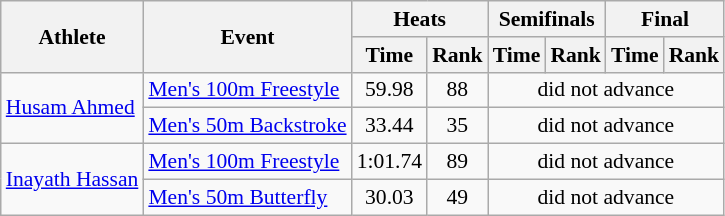<table class=wikitable style="font-size:90%">
<tr>
<th rowspan="2">Athlete</th>
<th rowspan="2">Event</th>
<th colspan="2">Heats</th>
<th colspan="2">Semifinals</th>
<th colspan="2">Final</th>
</tr>
<tr>
<th>Time</th>
<th>Rank</th>
<th>Time</th>
<th>Rank</th>
<th>Time</th>
<th>Rank</th>
</tr>
<tr>
<td rowspan="2"><a href='#'>Husam Ahmed</a></td>
<td><a href='#'>Men's 100m Freestyle</a></td>
<td align=center>59.98</td>
<td align=center>88</td>
<td align=center colspan=4>did not advance</td>
</tr>
<tr>
<td><a href='#'>Men's 50m Backstroke</a></td>
<td align=center>33.44</td>
<td align=center>35</td>
<td align=center colspan=4>did not advance</td>
</tr>
<tr>
<td rowspan="2"><a href='#'>Inayath Hassan</a></td>
<td><a href='#'>Men's 100m Freestyle</a></td>
<td align=center>1:01.74</td>
<td align=center>89</td>
<td align=center colspan=4>did not advance</td>
</tr>
<tr>
<td><a href='#'>Men's 50m Butterfly</a></td>
<td align=center>30.03</td>
<td align=center>49</td>
<td align=center colspan=4>did not advance</td>
</tr>
</table>
